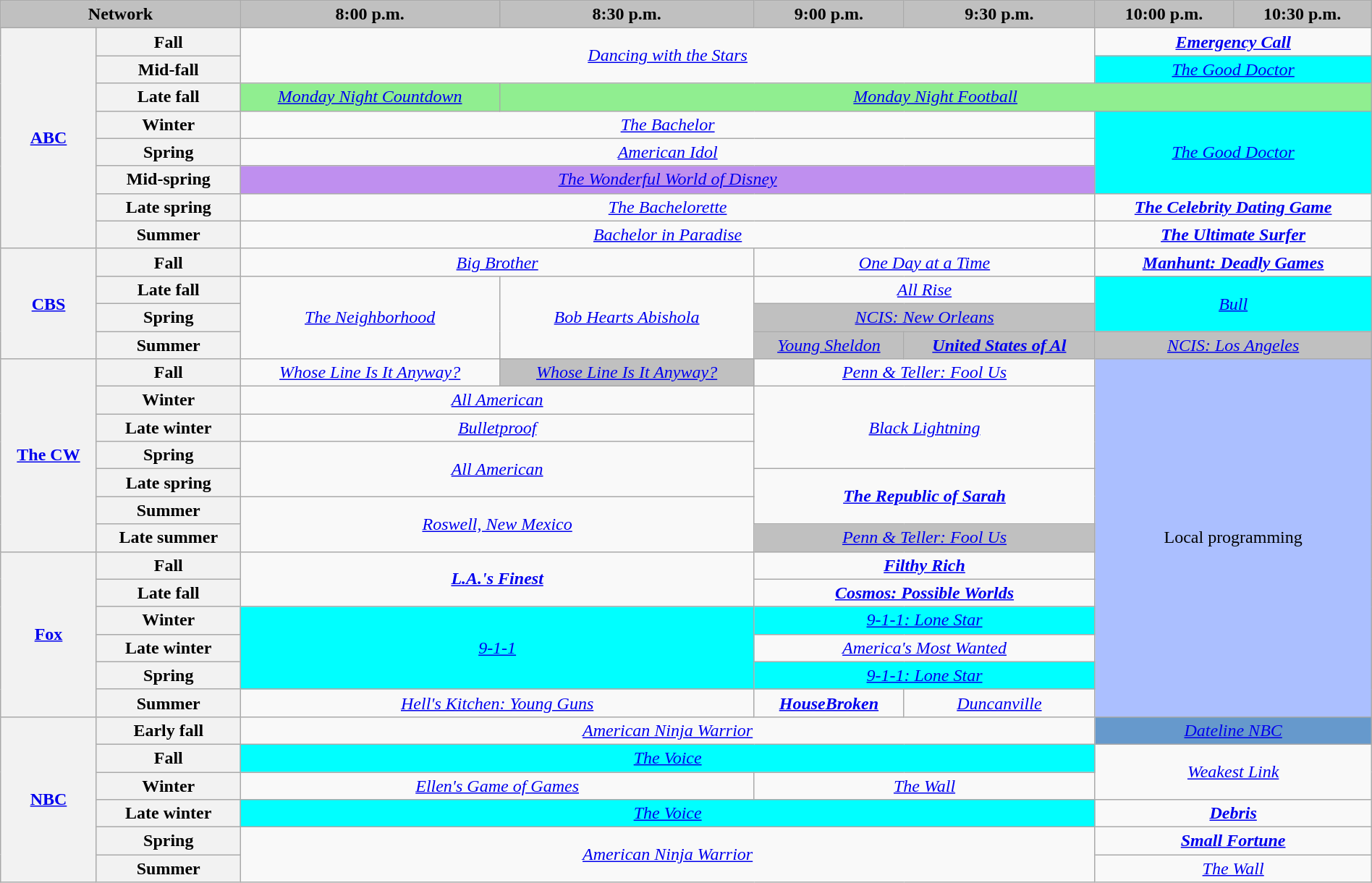<table class="wikitable" style="width:100%;margin-right:0;text-align:center">
<tr>
<th colspan="2" style="background-color:#C0C0C0;text-align:center">Network</th>
<th style="background-color:#C0C0C0;text-align:center">8:00 p.m.</th>
<th style="background-color:#C0C0C0;text-align:center">8:30 p.m.</th>
<th style="background-color:#C0C0C0;text-align:center">9:00 p.m.</th>
<th style="background-color:#C0C0C0;text-align:center">9:30 p.m.</th>
<th style="background-color:#C0C0C0;text-align:center">10:00 p.m.</th>
<th style="background-color:#C0C0C0;text-align:center">10:30 p.m.</th>
</tr>
<tr>
<th rowspan="8"><a href='#'>ABC</a></th>
<th>Fall</th>
<td rowspan="2" colspan="4"><em><a href='#'>Dancing with the Stars</a></em></td>
<td colspan="2"><strong><em><a href='#'>Emergency Call</a></em></strong></td>
</tr>
<tr>
<th>Mid-fall</th>
<td colspan="2" style="background:#00FFFF;"><em><a href='#'>The Good Doctor</a></em> </td>
</tr>
<tr>
<th>Late fall</th>
<td style="background:lightgreen;"><em><a href='#'>Monday Night Countdown</a></em></td>
<td colspan="5" style="background:lightgreen;"><em><a href='#'>Monday Night Football</a></em> </td>
</tr>
<tr>
<th>Winter</th>
<td colspan="4"><em><a href='#'>The Bachelor</a></em></td>
<td rowspan="3" colspan="2" style="background:#00FFFF;"><em><a href='#'>The Good Doctor</a></em> </td>
</tr>
<tr>
<th>Spring</th>
<td colspan="4"><em><a href='#'>American Idol</a></em></td>
</tr>
<tr>
<th>Mid-spring</th>
<td colspan="4" style="background:#bf8fef;"><em><a href='#'>The Wonderful World of Disney</a></em></td>
</tr>
<tr>
<th>Late spring</th>
<td colspan="4"><em><a href='#'>The Bachelorette</a></em></td>
<td colspan="2"><strong><em><a href='#'>The Celebrity Dating Game</a></em></strong></td>
</tr>
<tr>
<th>Summer</th>
<td colspan="4"><em><a href='#'>Bachelor in Paradise</a></em></td>
<td colspan="2"><strong><em><a href='#'>The Ultimate Surfer</a></em></strong></td>
</tr>
<tr>
<th rowspan="4"><a href='#'>CBS</a></th>
<th>Fall</th>
<td colspan="2"><em><a href='#'>Big Brother</a></em></td>
<td colspan="2"><em><a href='#'>One Day at a Time</a></em></td>
<td colspan="2"><strong><em><a href='#'>Manhunt: Deadly Games</a></em></strong></td>
</tr>
<tr>
<th>Late fall</th>
<td rowspan="3"><em><a href='#'>The Neighborhood</a></em></td>
<td rowspan="3"><em><a href='#'>Bob Hearts Abishola</a></em></td>
<td colspan="2"><em><a href='#'>All Rise</a></em></td>
<td rowspan="2" colspan="2" style="background:#00FFFF;"><em><a href='#'>Bull</a></em> </td>
</tr>
<tr>
<th>Spring</th>
<td colspan="2" style="background:#C0C0C0;"><em><a href='#'>NCIS: New Orleans</a></em> </td>
</tr>
<tr>
<th>Summer</th>
<td style="background:#C0C0C0;"><em><a href='#'>Young Sheldon</a></em> </td>
<td style="background:#C0C0C0;"><strong><em><a href='#'>United States of Al</a></em></strong> </td>
<td colspan="2" style="background:#C0C0C0;"><em><a href='#'>NCIS: Los Angeles</a></em> </td>
</tr>
<tr>
<th rowspan="7"><a href='#'>The CW</a></th>
<th>Fall</th>
<td><em><a href='#'>Whose Line Is It Anyway?</a></em></td>
<td style="background:#C0C0C0;"><em><a href='#'>Whose Line Is It Anyway?</a></em> </td>
<td colspan="2"><em><a href='#'>Penn & Teller: Fool Us</a></em></td>
<td rowspan="13" colspan="2" style="background:#abbfff;">Local programming</td>
</tr>
<tr>
<th>Winter</th>
<td colspan="2"><em><a href='#'>All American</a></em></td>
<td rowspan="3" colspan="2"><em><a href='#'>Black Lightning</a></em></td>
</tr>
<tr>
<th>Late winter</th>
<td colspan="2"><em><a href='#'>Bulletproof</a></em></td>
</tr>
<tr>
<th>Spring</th>
<td rowspan="2" colspan="2"><em><a href='#'>All American</a></em></td>
</tr>
<tr>
<th>Late spring</th>
<td rowspan="2" colspan="2"><strong><em><a href='#'>The Republic of Sarah</a></em></strong></td>
</tr>
<tr>
<th>Summer</th>
<td rowspan="2" colspan="2"><em><a href='#'>Roswell, New Mexico</a></em></td>
</tr>
<tr>
<th>Late summer</th>
<td colspan="2" style="background:#C0C0C0;"><em><a href='#'>Penn & Teller: Fool Us</a></em> </td>
</tr>
<tr>
<th rowspan="6"><a href='#'>Fox</a></th>
<th>Fall</th>
<td rowspan="2" colspan="2"><strong><em><a href='#'>L.A.'s Finest</a></em></strong></td>
<td colspan="2"><strong><em><a href='#'>Filthy Rich</a></em></strong></td>
</tr>
<tr>
<th>Late fall</th>
<td colspan="2"><strong><em><a href='#'>Cosmos: Possible Worlds</a></em></strong></td>
</tr>
<tr>
<th>Winter</th>
<td rowspan="3" colspan="2" style="background:#00FFFF;"><em><a href='#'>9-1-1</a></em> </td>
<td colspan="2" style="background:#00FFFF;"><em><a href='#'>9-1-1: Lone Star</a></em> </td>
</tr>
<tr>
<th>Late winter</th>
<td colspan="2"><em><a href='#'>America's Most Wanted</a></em></td>
</tr>
<tr>
<th>Spring</th>
<td colspan="2" style="background:#00FFFF;"><em><a href='#'>9-1-1: Lone Star</a></em> </td>
</tr>
<tr>
<th>Summer</th>
<td colspan="2"><em><a href='#'>Hell's Kitchen: Young Guns</a></em></td>
<td><strong><em><a href='#'>HouseBroken</a></em></strong></td>
<td><em><a href='#'>Duncanville</a></em></td>
</tr>
<tr>
<th rowspan="6"><a href='#'>NBC</a></th>
<th>Early fall</th>
<td colspan="4"><em><a href='#'>American Ninja Warrior</a></em></td>
<td colspan="2" style="background:#6699CC;"><em><a href='#'>Dateline NBC</a></em></td>
</tr>
<tr>
<th>Fall</th>
<td colspan="4" style="background:#00FFFF;"><em><a href='#'>The Voice</a></em> </td>
<td rowspan="2" colspan="2"><em><a href='#'>Weakest Link</a></em></td>
</tr>
<tr>
<th>Winter</th>
<td colspan="2"><em><a href='#'>Ellen's Game of Games</a></em></td>
<td colspan="2"><em><a href='#'>The Wall</a></em></td>
</tr>
<tr>
<th>Late winter</th>
<td colspan="4" style="background:#00FFFF;"><em><a href='#'>The Voice</a></em> </td>
<td colspan="2"><strong><em><a href='#'>Debris</a></em></strong></td>
</tr>
<tr>
<th>Spring</th>
<td rowspan="2" colspan="4"><em><a href='#'>American Ninja Warrior</a></em></td>
<td colspan="2"><strong><em><a href='#'>Small Fortune</a></em></strong></td>
</tr>
<tr>
<th>Summer</th>
<td colspan="2"><em><a href='#'>The Wall</a></em></td>
</tr>
</table>
